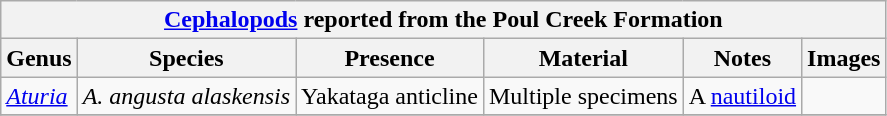<table class="wikitable" align="center">
<tr>
<th colspan="6" align="center"><strong><a href='#'>Cephalopods</a> reported from the Poul Creek Formation</strong></th>
</tr>
<tr>
<th>Genus</th>
<th>Species</th>
<th>Presence</th>
<th><strong>Material</strong></th>
<th>Notes</th>
<th>Images</th>
</tr>
<tr>
<td><em><a href='#'>Aturia</a></em></td>
<td><em>A. angusta alaskensis</em></td>
<td>Yakataga anticline</td>
<td>Multiple specimens</td>
<td>A <a href='#'>nautiloid</a></td>
<td></td>
</tr>
<tr>
</tr>
</table>
